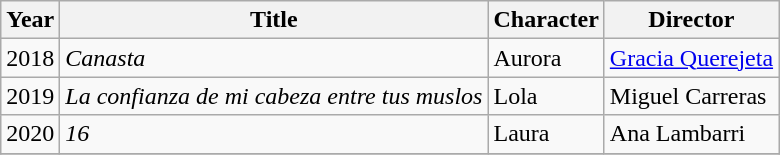<table class="wikitable">
<tr>
<th>Year</th>
<th>Title</th>
<th>Character</th>
<th>Director</th>
</tr>
<tr>
<td>2018</td>
<td><em>Canasta</em></td>
<td>Aurora</td>
<td><a href='#'>Gracia Querejeta</a></td>
</tr>
<tr>
<td>2019</td>
<td><em>La confianza de mi cabeza entre tus muslos</em></td>
<td>Lola</td>
<td>Miguel Carreras</td>
</tr>
<tr>
<td>2020</td>
<td><em>16</em></td>
<td>Laura</td>
<td>Ana Lambarri</td>
</tr>
<tr>
</tr>
</table>
